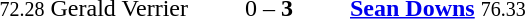<table style="text-align:center">
<tr>
<th width=223></th>
<th width=100></th>
<th width=223></th>
</tr>
<tr>
<td align=right><small>72.28</small> Gerald Verrier </td>
<td>0 – <strong>3</strong></td>
<td align=left> <strong><a href='#'>Sean Downs</a></strong> <small>76.33</small></td>
</tr>
</table>
